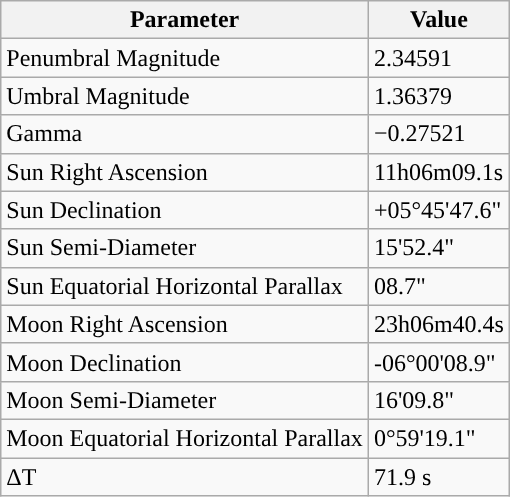<table class="wikitable">
<tr>
<th>Parameter</th>
<th>Value</th>
</tr>
<tr>
<td>Penumbral Magnitude</td>
<td>2.34591</td>
</tr>
<tr>
<td>Umbral Magnitude</td>
<td>1.36379</td>
</tr>
<tr>
<td>Gamma</td>
<td>−0.27521</td>
</tr>
<tr>
<td>Sun Right Ascension</td>
<td>11h06m09.1s</td>
</tr>
<tr>
<td>Sun Declination</td>
<td>+05°45'47.6"</td>
</tr>
<tr>
<td>Sun Semi-Diameter</td>
<td>15'52.4"</td>
</tr>
<tr>
<td>Sun Equatorial Horizontal Parallax</td>
<td>08.7"</td>
</tr>
<tr>
<td>Moon Right Ascension</td>
<td>23h06m40.4s</td>
</tr>
<tr>
<td>Moon Declination</td>
<td>-06°00'08.9"</td>
</tr>
<tr>
<td>Moon Semi-Diameter</td>
<td>16'09.8"</td>
</tr>
<tr>
<td>Moon Equatorial Horizontal Parallax</td>
<td>0°59'19.1"</td>
</tr>
<tr>
<td>ΔT</td>
<td>71.9 s</td>
</tr>
</table>
